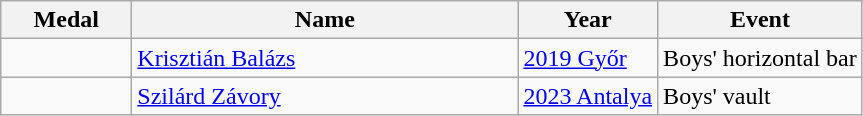<table class="wikitable sortable">
<tr>
<th style="width:5em;">Medal</th>
<th width=250>Name</th>
<th>Year</th>
<th>Event</th>
</tr>
<tr>
<td></td>
<td><a href='#'>Krisztián Balázs</a></td>
<td> <a href='#'>2019 Győr</a></td>
<td>Boys' horizontal bar</td>
</tr>
<tr>
<td></td>
<td><a href='#'>Szilárd Závory</a></td>
<td> <a href='#'>2023 Antalya</a></td>
<td>Boys' vault</td>
</tr>
</table>
